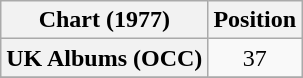<table class="wikitable plainrowheaders" style="text-align:center;">
<tr>
<th scope="col">Chart (1977)</th>
<th scope="col">Position</th>
</tr>
<tr>
<th scope="row">UK Albums (OCC)</th>
<td>37</td>
</tr>
<tr>
</tr>
</table>
